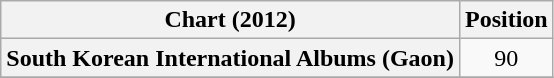<table class="wikitable plainrowheaders" style="text-align:center">
<tr>
<th scope="col">Chart (2012)</th>
<th scope="col">Position</th>
</tr>
<tr>
<th scope="row">South Korean International Albums (Gaon)</th>
<td>90</td>
</tr>
<tr>
</tr>
</table>
